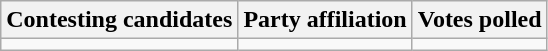<table class="wikitable sortable">
<tr>
<th>Contesting candidates</th>
<th>Party affiliation</th>
<th>Votes polled</th>
</tr>
<tr>
<td></td>
<td></td>
<td></td>
</tr>
</table>
